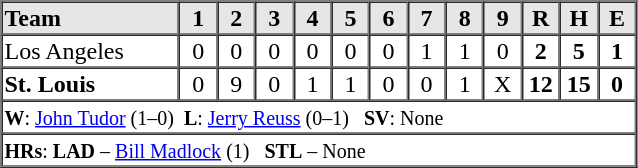<table border=1 cellspacing=0 width=425 style="margin-left:3em;">
<tr style="text-align:center; background-color:#e6e6e6;">
<th align=left width=28%>Team</th>
<th width=6%>1</th>
<th width=6%>2</th>
<th width=6%>3</th>
<th width=6%>4</th>
<th width=6%>5</th>
<th width=6%>6</th>
<th width=6%>7</th>
<th width=6%>8</th>
<th width=6%>9</th>
<th width=6%>R</th>
<th width=6%>H</th>
<th width=6%>E</th>
</tr>
<tr style="text-align:center;">
<td align=left>Los Angeles</td>
<td>0</td>
<td>0</td>
<td>0</td>
<td>0</td>
<td>0</td>
<td>0</td>
<td>1</td>
<td>1</td>
<td>0</td>
<td><strong>2</strong></td>
<td><strong>5</strong></td>
<td><strong>1</strong></td>
</tr>
<tr style="text-align:center;">
<td align=left><strong>St. Louis</strong></td>
<td>0</td>
<td>9</td>
<td>0</td>
<td>1</td>
<td>1</td>
<td>0</td>
<td>0</td>
<td>1</td>
<td>X</td>
<td><strong>12</strong></td>
<td><strong>15</strong></td>
<td><strong>0</strong></td>
</tr>
<tr style="text-align:left;">
<td colspan=13><small><strong>W</strong>: <a href='#'>John Tudor</a> (1–0)  <strong>L</strong>: <a href='#'>Jerry Reuss</a> (0–1)   <strong>SV</strong>: None</small></td>
</tr>
<tr style="text-align:left;">
<td colspan=13><small><strong>HRs</strong>: <strong>LAD</strong> – <a href='#'>Bill Madlock</a> (1)   <strong>STL</strong> – None</small></td>
</tr>
</table>
